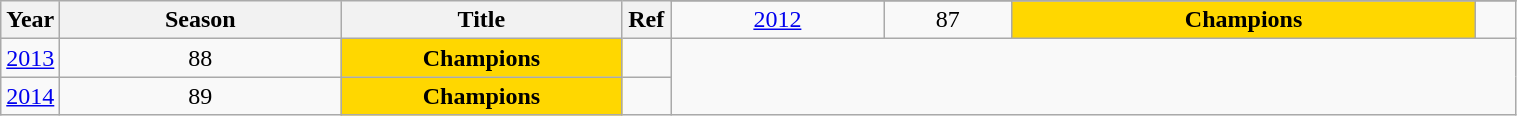<table class="wikitable sortable" style="text-align:center" width="80%">
<tr>
<th style="width:25px;" rowspan="2">Year</th>
<th style="width:180px;" rowspan="2">Season</th>
<th style="width:180px;" rowspan="2">Title</th>
<th style="width:25px;" rowspan="2">Ref</th>
</tr>
<tr>
<td><a href='#'>2012</a></td>
<td>87</td>
<td style="background:gold"><strong>Champions</strong></td>
<td></td>
</tr>
<tr>
<td><a href='#'>2013</a></td>
<td>88</td>
<td style="background:gold"><strong>Champions</strong></td>
<td></td>
</tr>
<tr>
<td rowspan="2"><a href='#'>2014</a></td>
<td>89</td>
<td style="background:gold"><strong>Champions</strong></td>
<td></td>
</tr>
</table>
